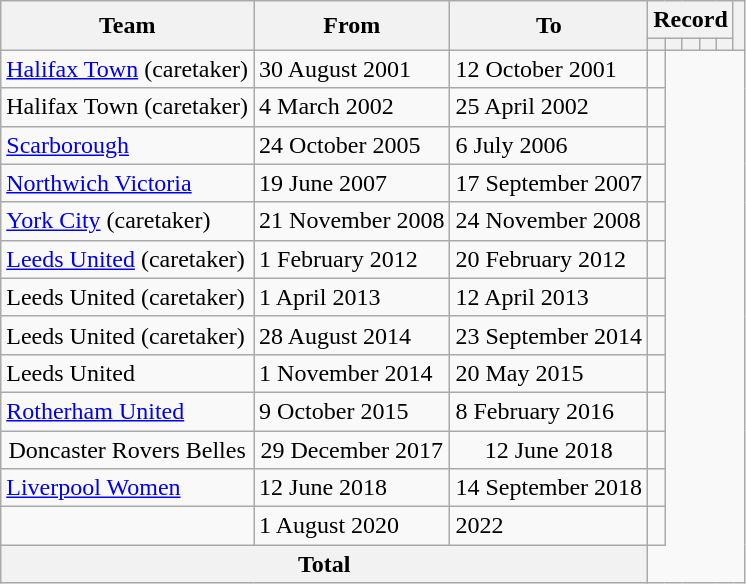<table class="wikitable" style="text-align: center">
<tr>
<th rowspan=2>Team</th>
<th rowspan=2>From</th>
<th rowspan=2>To</th>
<th colspan=5>Record</th>
<th rowspan=2></th>
</tr>
<tr>
<th></th>
<th></th>
<th></th>
<th></th>
<th></th>
</tr>
<tr>
<td align=left><a href='#'>Halifax Town</a> (caretaker)</td>
<td align=left>30 August 2001</td>
<td align=left>12 October 2001<br></td>
<td></td>
</tr>
<tr>
<td align=left>Halifax Town (caretaker)</td>
<td align=left>4 March 2002</td>
<td align=left>25 April 2002<br></td>
<td></td>
</tr>
<tr>
<td align=left><a href='#'>Scarborough</a></td>
<td align=left>24 October 2005</td>
<td align=left>6 July 2006<br></td>
<td></td>
</tr>
<tr>
<td align=left><a href='#'>Northwich Victoria</a></td>
<td align=left>19 June 2007</td>
<td align=left>17 September 2007<br></td>
<td></td>
</tr>
<tr>
<td align=left><a href='#'>York City</a> (caretaker)</td>
<td align=left>21 November 2008</td>
<td align=left>24 November 2008<br></td>
<td></td>
</tr>
<tr>
<td align=left><a href='#'>Leeds United</a> (caretaker)</td>
<td align=left>1 February 2012</td>
<td align=left>20 February 2012<br></td>
<td></td>
</tr>
<tr>
<td align=left>Leeds United (caretaker)</td>
<td align=left>1 April 2013</td>
<td align=left>12 April 2013<br></td>
<td></td>
</tr>
<tr>
<td align=left>Leeds United (caretaker)</td>
<td align=left>28 August 2014</td>
<td align=left>23 September 2014<br></td>
<td></td>
</tr>
<tr>
<td align=left>Leeds United</td>
<td align=left>1 November 2014</td>
<td align=left>20 May 2015<br></td>
<td></td>
</tr>
<tr>
<td align=left><a href='#'>Rotherham United</a></td>
<td align=left>9 October 2015</td>
<td align=left>8 February 2016<br></td>
<td></td>
</tr>
<tr>
<td>Doncaster Rovers Belles</td>
<td>29 December 2017</td>
<td>12 June 2018<br></td>
<td></td>
</tr>
<tr>
<td align=left><a href='#'>Liverpool Women</a></td>
<td align=left>12 June 2018</td>
<td align=left>14 September 2018<br></td>
<td></td>
</tr>
<tr>
<td align=left></td>
<td align=left>1 August 2020</td>
<td align=left>2022<br></td>
<td></td>
</tr>
<tr>
<th colspan=3>Total<br></th>
</tr>
</table>
